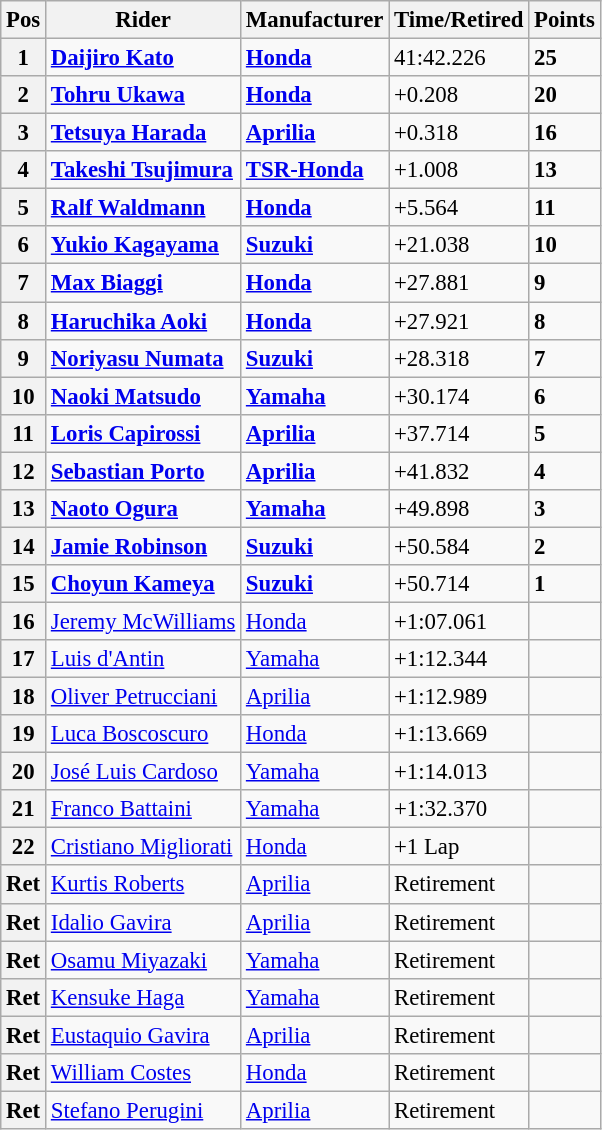<table class="wikitable" style="font-size: 95%;">
<tr>
<th>Pos</th>
<th>Rider</th>
<th>Manufacturer</th>
<th>Time/Retired</th>
<th>Points</th>
</tr>
<tr>
<th>1</th>
<td> <strong><a href='#'>Daijiro Kato</a></strong></td>
<td><strong><a href='#'>Honda</a></strong></td>
<td>41:42.226</td>
<td><strong>25</strong></td>
</tr>
<tr>
<th>2</th>
<td> <strong><a href='#'>Tohru Ukawa</a></strong></td>
<td><strong><a href='#'>Honda</a></strong></td>
<td>+0.208</td>
<td><strong>20</strong></td>
</tr>
<tr>
<th>3</th>
<td> <strong><a href='#'>Tetsuya Harada</a></strong></td>
<td><strong><a href='#'>Aprilia</a></strong></td>
<td>+0.318</td>
<td><strong>16</strong></td>
</tr>
<tr>
<th>4</th>
<td> <strong><a href='#'>Takeshi Tsujimura</a></strong></td>
<td><strong><a href='#'>TSR-Honda</a></strong></td>
<td>+1.008</td>
<td><strong>13</strong></td>
</tr>
<tr>
<th>5</th>
<td> <strong><a href='#'>Ralf Waldmann</a></strong></td>
<td><strong><a href='#'>Honda</a></strong></td>
<td>+5.564</td>
<td><strong>11</strong></td>
</tr>
<tr>
<th>6</th>
<td> <strong><a href='#'>Yukio Kagayama</a></strong></td>
<td><strong><a href='#'>Suzuki</a></strong></td>
<td>+21.038</td>
<td><strong>10</strong></td>
</tr>
<tr>
<th>7</th>
<td> <strong><a href='#'>Max Biaggi</a></strong></td>
<td><strong><a href='#'>Honda</a></strong></td>
<td>+27.881</td>
<td><strong>9</strong></td>
</tr>
<tr>
<th>8</th>
<td> <strong><a href='#'>Haruchika Aoki</a></strong></td>
<td><strong><a href='#'>Honda</a></strong></td>
<td>+27.921</td>
<td><strong>8</strong></td>
</tr>
<tr>
<th>9</th>
<td> <strong><a href='#'>Noriyasu Numata</a></strong></td>
<td><strong><a href='#'>Suzuki</a></strong></td>
<td>+28.318</td>
<td><strong>7</strong></td>
</tr>
<tr>
<th>10</th>
<td> <strong><a href='#'>Naoki Matsudo</a></strong></td>
<td><strong><a href='#'>Yamaha</a></strong></td>
<td>+30.174</td>
<td><strong>6</strong></td>
</tr>
<tr>
<th>11</th>
<td> <strong><a href='#'>Loris Capirossi</a></strong></td>
<td><strong><a href='#'>Aprilia</a></strong></td>
<td>+37.714</td>
<td><strong>5</strong></td>
</tr>
<tr>
<th>12</th>
<td> <strong><a href='#'>Sebastian Porto</a></strong></td>
<td><strong><a href='#'>Aprilia</a></strong></td>
<td>+41.832</td>
<td><strong>4</strong></td>
</tr>
<tr>
<th>13</th>
<td> <strong><a href='#'>Naoto Ogura</a></strong></td>
<td><strong><a href='#'>Yamaha</a></strong></td>
<td>+49.898</td>
<td><strong>3</strong></td>
</tr>
<tr>
<th>14</th>
<td> <strong><a href='#'>Jamie Robinson</a></strong></td>
<td><strong><a href='#'>Suzuki</a></strong></td>
<td>+50.584</td>
<td><strong>2</strong></td>
</tr>
<tr>
<th>15</th>
<td> <strong><a href='#'>Choyun Kameya</a></strong></td>
<td><strong><a href='#'>Suzuki</a></strong></td>
<td>+50.714</td>
<td><strong>1</strong></td>
</tr>
<tr>
<th>16</th>
<td> <a href='#'>Jeremy McWilliams</a></td>
<td><a href='#'>Honda</a></td>
<td>+1:07.061</td>
<td></td>
</tr>
<tr>
<th>17</th>
<td> <a href='#'>Luis d'Antin</a></td>
<td><a href='#'>Yamaha</a></td>
<td>+1:12.344</td>
<td></td>
</tr>
<tr>
<th>18</th>
<td> <a href='#'>Oliver Petrucciani</a></td>
<td><a href='#'>Aprilia</a></td>
<td>+1:12.989</td>
<td></td>
</tr>
<tr>
<th>19</th>
<td> <a href='#'>Luca Boscoscuro</a></td>
<td><a href='#'>Honda</a></td>
<td>+1:13.669</td>
<td></td>
</tr>
<tr>
<th>20</th>
<td> <a href='#'>José Luis Cardoso</a></td>
<td><a href='#'>Yamaha</a></td>
<td>+1:14.013</td>
<td></td>
</tr>
<tr>
<th>21</th>
<td> <a href='#'>Franco Battaini</a></td>
<td><a href='#'>Yamaha</a></td>
<td>+1:32.370</td>
<td></td>
</tr>
<tr>
<th>22</th>
<td> <a href='#'>Cristiano Migliorati</a></td>
<td><a href='#'>Honda</a></td>
<td>+1 Lap</td>
<td></td>
</tr>
<tr>
<th>Ret</th>
<td> <a href='#'>Kurtis Roberts</a></td>
<td><a href='#'>Aprilia</a></td>
<td>Retirement</td>
<td></td>
</tr>
<tr>
<th>Ret</th>
<td> <a href='#'>Idalio Gavira</a></td>
<td><a href='#'>Aprilia</a></td>
<td>Retirement</td>
<td></td>
</tr>
<tr>
<th>Ret</th>
<td> <a href='#'>Osamu Miyazaki</a></td>
<td><a href='#'>Yamaha</a></td>
<td>Retirement</td>
<td></td>
</tr>
<tr>
<th>Ret</th>
<td> <a href='#'>Kensuke Haga</a></td>
<td><a href='#'>Yamaha</a></td>
<td>Retirement</td>
<td></td>
</tr>
<tr>
<th>Ret</th>
<td> <a href='#'>Eustaquio Gavira</a></td>
<td><a href='#'>Aprilia</a></td>
<td>Retirement</td>
<td></td>
</tr>
<tr>
<th>Ret</th>
<td> <a href='#'>William Costes</a></td>
<td><a href='#'>Honda</a></td>
<td>Retirement</td>
<td></td>
</tr>
<tr>
<th>Ret</th>
<td> <a href='#'>Stefano Perugini</a></td>
<td><a href='#'>Aprilia</a></td>
<td>Retirement</td>
<td></td>
</tr>
</table>
